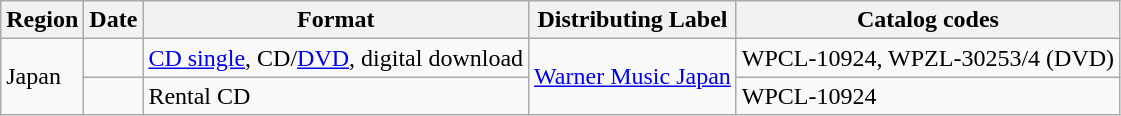<table class="wikitable">
<tr>
<th>Region</th>
<th>Date</th>
<th>Format</th>
<th>Distributing Label</th>
<th>Catalog codes</th>
</tr>
<tr>
<td rowspan="2">Japan</td>
<td></td>
<td><a href='#'>CD single</a>, CD/<a href='#'>DVD</a>, digital download</td>
<td rowspan="2"><a href='#'>Warner Music Japan</a></td>
<td>WPCL-10924, WPZL-30253/4 (DVD)</td>
</tr>
<tr>
<td></td>
<td>Rental CD</td>
<td rowspan="1">WPCL-10924</td>
</tr>
</table>
